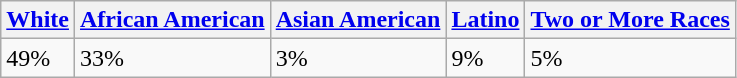<table class="wikitable">
<tr>
<th><a href='#'>White</a></th>
<th><a href='#'>African American</a></th>
<th><a href='#'>Asian American</a></th>
<th><a href='#'>Latino</a></th>
<th><a href='#'>Two or More Races</a></th>
</tr>
<tr>
<td>49%</td>
<td>33%</td>
<td>3%</td>
<td>9%</td>
<td>5%</td>
</tr>
</table>
